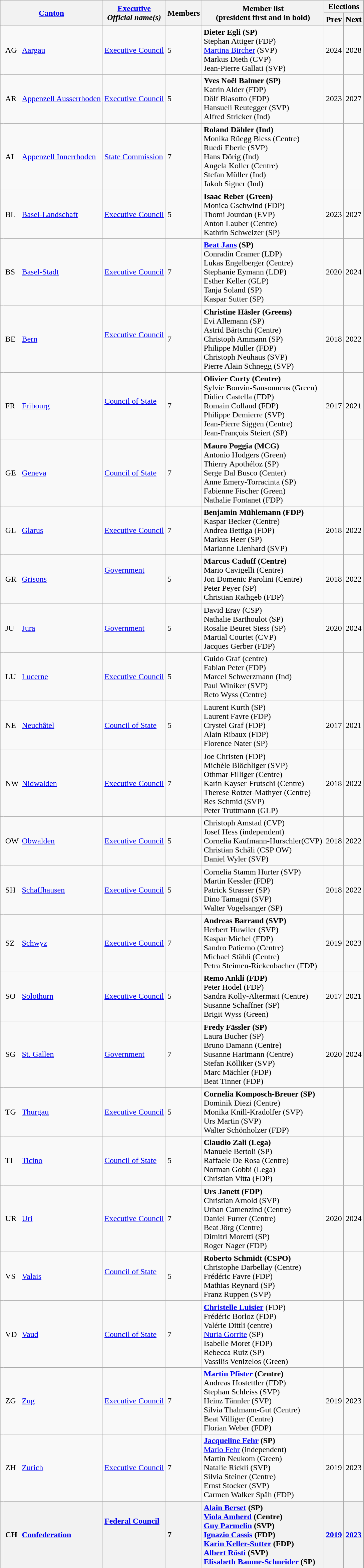<table class="wikitable sortable">
<tr>
<th colspan="3" rowspan="2"><a href='#'>Canton</a></th>
<th rowspan="2"><a href='#'>Executive</a><br><em>Official name(s)</em></th>
<th rowspan="2">Members</th>
<th rowspan="2">Member list<br>(president first and in bold)</th>
<th colspan="2">Elections</th>
</tr>
<tr>
<th>Prev</th>
<th>Next</th>
</tr>
<tr>
<td style="border-right: none;"></td>
<td style="border-left: none; border-right: none;">AG</td>
<td style="border-left: none;"><a href='#'>Aargau</a></td>
<td><a href='#'>Executive Council</a><br></td>
<td>5</td>
<td> <strong>Dieter Egli (SP)</strong><br> Stephan Attiger (FDP)<br> <a href='#'>Martina Bircher</a> (SVP)<br> Markus Dieth (CVP)<br> Jean-Pierre Gallati (SVP)</td>
<td>2024</td>
<td>2028</td>
</tr>
<tr>
<td style="border-right: none;"></td>
<td style="border-left: none; border-right: none;">AR</td>
<td style="border-left: none;"><a href='#'>Appenzell Ausserrhoden</a></td>
<td><a href='#'>Executive Council</a><br></td>
<td>5</td>
<td> <strong>Yves Noël Balmer (SP)</strong><br> Katrin Alder (FDP)<br> Dölf Biasotto (FDP)<br> Hansueli Reutegger (SVP)<br> Alfred Stricker (Ind)</td>
<td>2023</td>
<td>2027</td>
</tr>
<tr>
<td style="border-right: none;"></td>
<td style="border-left: none; border-right: none;">AI</td>
<td style="border-left: none;"><a href='#'>Appenzell Innerrhoden</a></td>
<td><a href='#'>State Commission</a><br></td>
<td>7</td>
<td> <strong>Roland Dähler (Ind)</strong><br> Monika Rüegg Bless (Centre)<br> Ruedi Eberle (SVP)<br> Hans Dörig (Ind)<br> Angela Koller (Centre)<br> Stefan Müller (Ind)<br> Jakob Signer (Ind)</td>
<td></td>
<td></td>
</tr>
<tr>
<td style="border-right: none;"></td>
<td style="border-left: none; border-right: none;">BL</td>
<td style="border-left: none;"><a href='#'>Basel-Landschaft</a></td>
<td><a href='#'>Executive Council</a><br></td>
<td>5</td>
<td> <strong>Isaac Reber (Green)</strong><br> Monica Gschwind (FDP)<br> Thomi Jourdan (EVP)<br> Anton Lauber (Centre)<br> Kathrin Schweizer (SP)</td>
<td>2023</td>
<td>2027</td>
</tr>
<tr>
<td style="border-right: none;"></td>
<td style="border-left: none; border-right: none;">BS</td>
<td style="border-left: none;"><a href='#'>Basel-Stadt</a></td>
<td><a href='#'>Executive Council</a><br></td>
<td>7</td>
<td> <strong><a href='#'>Beat Jans</a> (SP)</strong><br> Conradin Cramer (LDP)<br> Lukas Engelberger (Centre)<br> Stephanie Eymann (LDP)<br> Esther Keller (GLP)<br> Tanja Soland (SP)<br> Kaspar Sutter (SP)</td>
<td>2020</td>
<td>2024</td>
</tr>
<tr>
<td style="border-right: none;"></td>
<td style="border-left: none; border-right: none;">BE</td>
<td style="border-left: none;"><a href='#'>Bern</a></td>
<td><a href='#'>Executive Council</a><br><br></td>
<td>7</td>
<td> <strong>Christine Häsler (Greens)</strong><br> Evi Allemann (SP)<br> Astrid Bärtschi (Centre)<br> Christoph Ammann (SP)<br> Philippe Müller (FDP)<br> Christoph Neuhaus (SVP)<br> Pierre Alain Schnegg (SVP)</td>
<td>2018</td>
<td>2022</td>
</tr>
<tr>
<td style="border-right: none;"></td>
<td style="border-left: none; border-right: none;">FR</td>
<td style="border-left: none;"><a href='#'>Fribourg</a></td>
<td><a href='#'>Council of State</a><br><br></td>
<td>7</td>
<td> <strong>Olivier Curty (Centre)</strong><br> Sylvie Bonvin-Sansonnens (Green)<br> Didier Castella (FDP)<br> Romain Collaud (FDP)<br> Philippe Demierre (SVP)<br> Jean-Pierre Siggen (Centre)<br> Jean-François Steiert (SP)</td>
<td>2017</td>
<td>2021</td>
</tr>
<tr>
<td style="border-right: none;"></td>
<td style="border-left: none; border-right: none;">GE</td>
<td style="border-left: none;"><a href='#'>Geneva</a></td>
<td><a href='#'>Council of State</a><br></td>
<td>7</td>
<td> <strong>Mauro Poggia (MCG)</strong><br> Antonio Hodgers (Green)<br> Thierry Apothéloz (SP)<br> Serge Dal Busco (Center)<br> Anne Emery-Torracinta (SP)<br> Fabienne Fischer (Green)<br> Nathalie Fontanet (FDP)</td>
<td></td>
<td></td>
</tr>
<tr>
<td style="border-right: none;"></td>
<td style="border-left: none; border-right: none;">GL</td>
<td style="border-left: none;"><a href='#'>Glarus</a></td>
<td><a href='#'>Executive Council</a><br></td>
<td>7</td>
<td> <strong>Benjamin Mühlemann (FDP)</strong><br> Kaspar Becker (Centre)<br> Andrea Bettiga (FDP)<br> Markus Heer (SP)<br> Marianne Lienhard (SVP)</td>
<td>2018</td>
<td>2022</td>
</tr>
<tr>
<td style="border-right: none;"></td>
<td style="border-left: none; border-right: none;">GR</td>
<td style="border-left: none;"><a href='#'>Grisons</a></td>
<td><a href='#'> Government</a><br><br><br></td>
<td>5</td>
<td> <strong>Marcus Caduff (Centre)</strong><br> Mario Cavigelli (Centre)<br> Jon Domenic Parolini (Centre)<br> Peter Peyer (SP)<br> Christian Rathgeb (FDP)</td>
<td>2018</td>
<td>2022</td>
</tr>
<tr>
<td style="border-right: none;"></td>
<td style="border-left: none; border-right: none;">JU</td>
<td style="border-left: none;"><a href='#'>Jura</a></td>
<td><a href='#'>Government</a><br></td>
<td>5</td>
<td> David Eray (CSP)<br> Nathalie Barthoulot (SP)<br> Rosalie Beuret Siess (SP)<br> Martial Courtet (CVP)<br> Jacques Gerber (FDP)</td>
<td>2020</td>
<td>2024</td>
</tr>
<tr>
<td style="border-right: none;"></td>
<td style="border-left: none; border-right: none;">LU</td>
<td style="border-left: none;"><a href='#'>Lucerne</a></td>
<td><a href='#'>Executive Council</a><br></td>
<td>5</td>
<td> Guido Graf (centre)<br> Fabian Peter (FDP)<br> Marcel Schwerzmann (Ind)<br> Paul Winiker (SVP)<br> Reto Wyss (Centre)</td>
<td></td>
<td></td>
</tr>
<tr>
<td style="border-right: none;"></td>
<td style="border-left: none; border-right: none;">NE</td>
<td style="border-left: none;"><a href='#'>Neuchâtel</a></td>
<td><a href='#'>Council of State</a><br></td>
<td>5</td>
<td> Laurent Kurth (SP)<br> Laurent Favre (FDP)<br> Crystel Graf (FDP)<br> Alain Ribaux (FDP)<br> Florence Nater (SP)</td>
<td>2017</td>
<td>2021</td>
</tr>
<tr>
<td style="border-right: none;"></td>
<td style="border-left: none; border-right: none;">NW</td>
<td style="border-left: none;"><a href='#'>Nidwalden</a></td>
<td><a href='#'>Executive Council</a><br></td>
<td>7</td>
<td> Joe Christen (FDP)<br> Michèle Blöchliger (SVP)<br> Othmar Filliger (Centre)<br> Karin Kayser-Frutschi (Centre)<br> Therese Rotzer-Mathyer (Centre)<br> Res Schmid (SVP)<br> Peter Truttmann (GLP)</td>
<td>2018</td>
<td>2022</td>
</tr>
<tr>
<td style="border-right: none;"></td>
<td style="border-left: none; border-right: none;">OW</td>
<td style="border-left: none;"><a href='#'>Obwalden</a></td>
<td><a href='#'>Executive Council</a><br></td>
<td>5</td>
<td> Christoph Amstad (CVP)<br> Josef Hess (independent)<br> Cornelia Kaufmann-Hurschler(CVP)<br> Christian Schäli (CSP OW)<br> Daniel Wyler (SVP)</td>
<td>2018</td>
<td>2022</td>
</tr>
<tr>
<td style="border-right: none;"></td>
<td style="border-left: none; border-right: none;">SH</td>
<td style="border-left: none;"><a href='#'>Schaffhausen</a></td>
<td><a href='#'>Executive Council</a><br></td>
<td>5</td>
<td> Cornelia Stamm Hurter (SVP)<br> Martin Kessler (FDP)<br> Patrick Strasser (SP)<br> Dino Tamagni (SVP)<br> Walter Vogelsanger (SP)</td>
<td>2018</td>
<td>2022</td>
</tr>
<tr>
<td style="border-right: none;"></td>
<td style="border-left: none; border-right: none;">SZ</td>
<td style="border-left: none;"><a href='#'>Schwyz</a></td>
<td><a href='#'>Executive Council</a><br></td>
<td>7</td>
<td> <strong>Andreas Barraud  (SVP)</strong><br> Herbert Huwiler (SVP)<br> Kaspar Michel (FDP)<br> Sandro Patierno (Centre)<br> Michael Stähli (Centre)<br> Petra Steimen-Rickenbacher (FDP)</td>
<td>2019</td>
<td>2023</td>
</tr>
<tr>
<td style="border-right: none;"></td>
<td style="border-left: none; border-right: none;">SO</td>
<td style="border-left: none;"><a href='#'>Solothurn</a></td>
<td><a href='#'>Executive Council</a><br></td>
<td>5</td>
<td> <strong>Remo Ankli  (FDP)</strong><br> Peter Hodel (FDP)<br> Sandra Kolly-Altermatt (Centre)<br> Susanne Schaffner (SP)<br> Brigit Wyss (Green)</td>
<td>2017</td>
<td>2021</td>
</tr>
<tr>
<td style="border-right: none;"></td>
<td style="border-left: none; border-right: none;">SG</td>
<td style="border-left: none;"><a href='#'>St. Gallen</a></td>
<td><a href='#'>Government</a><br></td>
<td>7</td>
<td> <strong>Fredy Fässler  (SP)</strong><br> Laura Bucher (SP)<br> Bruno Damann (Centre)<br> Susanne Hartmann (Centre)<br> Stefan Kölliker (SVP)<br> Marc Mächler (FDP)<br> Beat Tinner (FDP)</td>
<td>2020</td>
<td>2024</td>
</tr>
<tr>
<td style="border-right: none;"></td>
<td style="border-left: none; border-right: none;">TG</td>
<td style="border-left: none;"><a href='#'>Thurgau</a></td>
<td><a href='#'>Executive Council</a><br></td>
<td>5</td>
<td> <strong>Cornelia Komposch-Breuer (SP)</strong><br> Dominik Diezi (Centre)<br> Monika Knill-Kradolfer (SVP)<br> Urs Martin (SVP)<br> Walter Schönholzer (FDP)</td>
<td></td>
<td></td>
</tr>
<tr>
<td style="border-right: none;"></td>
<td style="border-left: none; border-right: none;">TI</td>
<td style="border-left: none;"><a href='#'>Ticino</a></td>
<td><a href='#'>Council of State</a><br></td>
<td>5</td>
<td> <strong>Claudio Zali (Lega)</strong><br> Manuele Bertoli (SP)<br> Raffaele De Rosa (Centre)<br> Norman Gobbi (Lega)<br> Christian Vitta (FDP)</td>
<td></td>
<td></td>
</tr>
<tr>
<td style="border-right: none;"></td>
<td style="border-left: none; border-right: none;">UR</td>
<td style="border-left: none;"><a href='#'>Uri</a></td>
<td><a href='#'>Executive Council</a><br></td>
<td>7</td>
<td> <strong>Urs Janett (FDP)</strong><br> Christian Arnold (SVP)<br> Urban Camenzind (Centre)<br> Daniel Furrer (Centre)<br> Beat Jörg (Centre)<br> Dimitri Moretti (SP)<br> Roger Nager (FDP)</td>
<td>2020</td>
<td>2024</td>
</tr>
<tr>
<td style="border-right: none;"></td>
<td style="border-left: none; border-right: none;">VS</td>
<td style="border-left: none;"><a href='#'>Valais</a></td>
<td><a href='#'>Council of State</a><br><br></td>
<td>5</td>
<td> <strong>Roberto Schmidt (CSPO)</strong><br> Christophe Darbellay (Centre)<br> Frédéric Favre (FDP)<br> Mathias Reynard (SP)<br> Franz Ruppen (SVP)</td>
<td></td>
<td></td>
</tr>
<tr>
<td style="border-right: none;"></td>
<td style="border-left: none; border-right: none;">VD</td>
<td style="border-left: none;"><a href='#'>Vaud</a></td>
<td><a href='#'>Council of State</a><br></td>
<td>7</td>
<td> <strong><a href='#'>Christelle Luisier</a></strong> (FDP)<br> Frédéric Borloz (FDP)<br> Valérie Dittli (centre)<br> <a href='#'>Nuria Gorrite</a> (SP)<br> Isabelle Moret (FDP)<br> Rebecca Ruiz (SP)<br> Vassilis Venizelos (Green)</td>
<td></td>
<td></td>
</tr>
<tr>
<td style="border-right: none;"></td>
<td style="border-left: none; border-right: none;">ZG</td>
<td style="border-left: none;"><a href='#'>Zug</a></td>
<td><a href='#'>Executive Council</a><br></td>
<td>7</td>
<td> <strong><a href='#'>Martin Pfister</a> (Centre)</strong><br> Andreas Hostettler (FDP)<br> Stephan Schleiss (SVP)<br> Heinz Tännler (SVP)<br> Silvia Thalmann-Gut (Centre)<br> Beat Villiger (Centre)<br> Florian Weber (FDP)</td>
<td>2019</td>
<td>2023</td>
</tr>
<tr>
<td style="border-right: none;"></td>
<td style="border-left: none; border-right: none;">ZH</td>
<td style="border-left: none;"><a href='#'>Zurich</a></td>
<td><a href='#'>Executive Council</a><br></td>
<td>7</td>
<td> <strong><a href='#'>Jacqueline Fehr</a> (SP)</strong><br> <a href='#'>Mario Fehr</a> (independent)<br> Martin Neukom (Green)<br> Natalie Rickli (SVP)<br> Silvia Steiner (Centre)<br> Ernst Stocker (SVP)<br> Carmen Walker Späh (FDP)</td>
<td>2019</td>
<td>2023</td>
</tr>
<tr>
<th style="border-right: none;"></th>
<th style="text-align: left; border-left: none; border-right: none;">CH</th>
<th style="text-align: left; border-left: none;"><a href='#'>Confederation</a></th>
<th style="text-align: left;"><a href='#'>Federal Council</a><br><br><br><br></th>
<th style="text-align: left;">7</th>
<th style="text-align: left;"> <a href='#'>Alain Berset</a> (SP)<br> <a href='#'>Viola Amherd</a> (Centre)<br> <a href='#'>Guy Parmelin</a> (SVP)<br> <a href='#'>Ignazio Cassis</a> (FDP)<br> <a href='#'>Karin Keller-Sutter</a> (FDP)<br> <a href='#'>Albert Rösti</a> (SVP)<br> <a href='#'>Elisabeth Baume-Schneider</a> (SP)</th>
<th style="text-align: left;"><a href='#'>2019</a></th>
<th><a href='#'>2023</a></th>
</tr>
</table>
